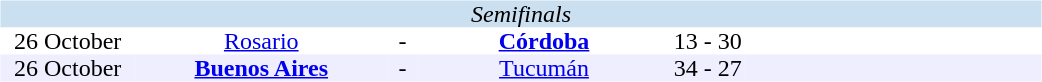<table width=700>
<tr>
<td width=700 valign="top"><br><table border=0 cellspacing=0 cellpadding=0 style="font-size: 100%; border-collapse: collapse;" width=100%>
<tr bgcolor="#CADFF0">
<td style="font-size:100%"; align="center" colspan="6"><em>Semifinals</em></td>
</tr>
<tr align=center bgcolor=#FFFFFF>
<td width=90>26 October</td>
<td width=170><a href='#'>Rosario</a></td>
<td width=20>-</td>
<td width=170><strong><a href='#'>Córdoba</a></strong></td>
<td width=50>13 - 30</td>
<td width=200></td>
</tr>
<tr align=center bgcolor=#EEEEFF>
<td width=90>26 October</td>
<td width=170><strong><a href='#'>Buenos Aires</a></strong></td>
<td width=20>-</td>
<td width=170><a href='#'>Tucumán</a></td>
<td width=50>34 - 27</td>
<td width=200></td>
</tr>
</table>
</td>
</tr>
</table>
